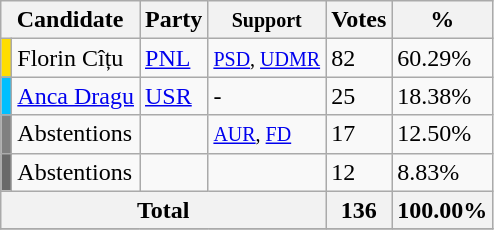<table class="wikitable">
<tr>
<th colspan="2" rowspan="1">Candidate</th>
<th rowspan="1">Party</th>
<th rowspan="1"><small>Support</small></th>
<th>Votes</th>
<th>%</th>
</tr>
<tr>
<td style="background:#FFDD00;"></td>
<td>Florin Cîțu</td>
<td><a href='#'>PNL</a></td>
<td><small><a href='#'>PSD</a>, <a href='#'>UDMR</a></small></td>
<td>82</td>
<td>60.29%</td>
</tr>
<tr>
<td style="background:#00BFFF;"></td>
<td><a href='#'>Anca Dragu</a></td>
<td><a href='#'>USR</a></td>
<td>-</td>
<td>25</td>
<td>18.38%</td>
</tr>
<tr>
<td style="background:grey;"></td>
<td>Abstentions</td>
<td></td>
<td><small><a href='#'>AUR</a>, <a href='#'>FD</a></small></td>
<td>17</td>
<td>12.50%</td>
</tr>
<tr>
<td style="background:#696969;"></td>
<td>Abstentions</td>
<td></td>
<td></td>
<td>12</td>
<td>8.83%</td>
</tr>
<tr>
<th colspan="4">Total</th>
<th>136</th>
<th>100.00%</th>
</tr>
<tr>
</tr>
</table>
